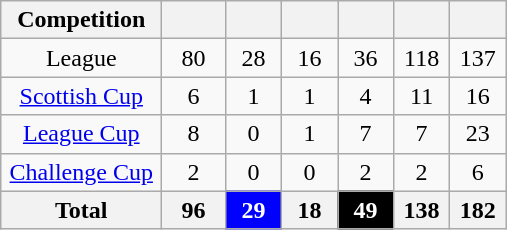<table class="wikitable" style="text-align:center">
<tr>
<th width=100>Competition</th>
<th width=35></th>
<th width=30></th>
<th width=30></th>
<th width=30></th>
<th width=30></th>
<th width=30></th>
</tr>
<tr>
<td>League</td>
<td>80</td>
<td>28</td>
<td>16</td>
<td>36</td>
<td>118</td>
<td>137</td>
</tr>
<tr>
<td><a href='#'>Scottish Cup</a></td>
<td>6</td>
<td>1</td>
<td>1</td>
<td>4</td>
<td>11</td>
<td>16</td>
</tr>
<tr>
<td><a href='#'>League Cup</a></td>
<td>8</td>
<td>0</td>
<td>1</td>
<td>7</td>
<td>7</td>
<td>23</td>
</tr>
<tr>
<td><a href='#'>Challenge Cup</a></td>
<td>2</td>
<td>0</td>
<td>0</td>
<td>2</td>
<td>2</td>
<td>6</td>
</tr>
<tr>
<th>Total</th>
<th>96</th>
<th style="text-align:center; color:white; background:blue;">29</th>
<th>18</th>
<th style="text-align:center; color:white; background:black;">49</th>
<th>138</th>
<th>182</th>
</tr>
</table>
